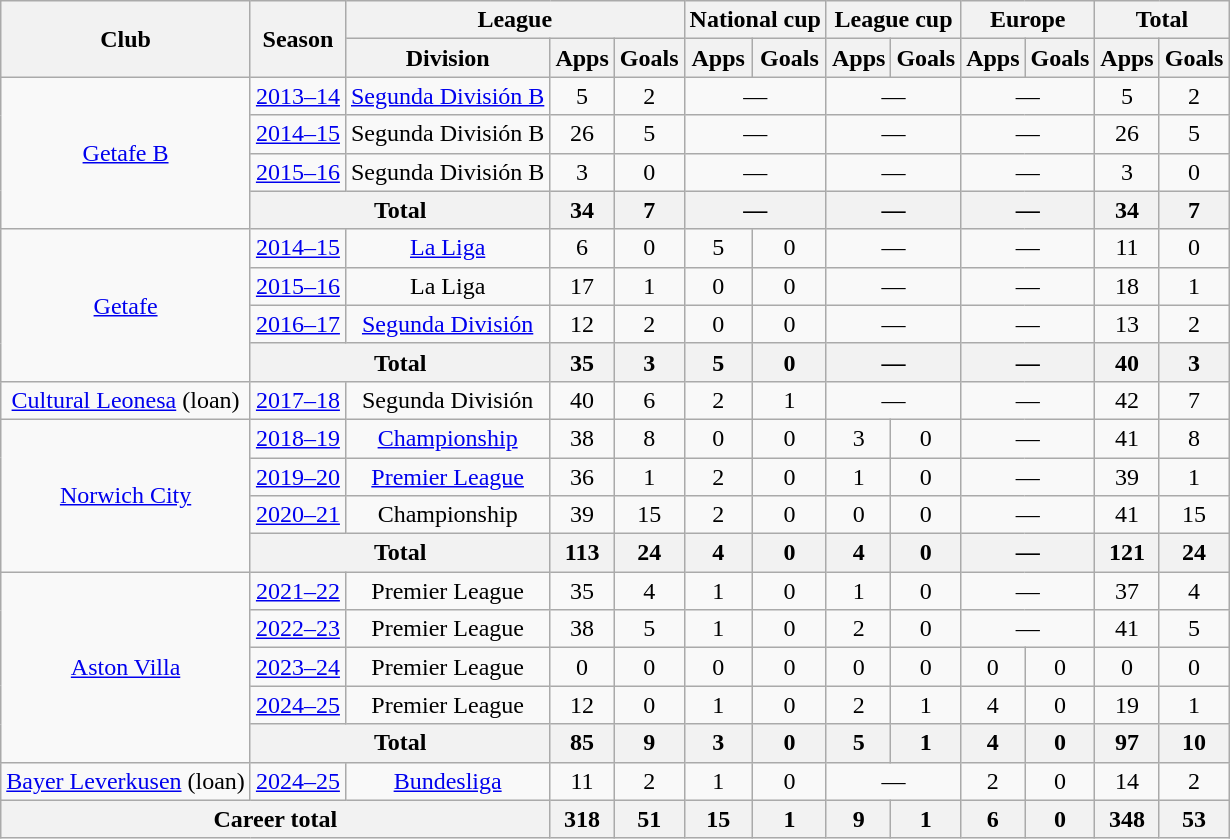<table class="wikitable" style="text-align: center;">
<tr>
<th rowspan="2">Club</th>
<th rowspan="2">Season</th>
<th colspan="3">League</th>
<th colspan="2">National cup</th>
<th colspan="2">League cup</th>
<th colspan="2">Europe</th>
<th colspan="2">Total</th>
</tr>
<tr>
<th>Division</th>
<th>Apps</th>
<th>Goals</th>
<th>Apps</th>
<th>Goals</th>
<th>Apps</th>
<th>Goals</th>
<th>Apps</th>
<th>Goals</th>
<th>Apps</th>
<th>Goals</th>
</tr>
<tr>
<td rowspan="4"><a href='#'>Getafe B</a></td>
<td><a href='#'>2013–14</a></td>
<td><a href='#'>Segunda División B</a></td>
<td>5</td>
<td>2</td>
<td colspan="2">—</td>
<td colspan="2">—</td>
<td colspan="2">—</td>
<td>5</td>
<td>2</td>
</tr>
<tr>
<td><a href='#'>2014–15</a></td>
<td>Segunda División B</td>
<td>26</td>
<td>5</td>
<td colspan="2">—</td>
<td colspan="2">—</td>
<td colspan="2">—</td>
<td>26</td>
<td>5</td>
</tr>
<tr>
<td><a href='#'>2015–16</a></td>
<td>Segunda División B</td>
<td>3</td>
<td>0</td>
<td colspan="2">—</td>
<td colspan="2">—</td>
<td colspan="2">—</td>
<td>3</td>
<td>0</td>
</tr>
<tr>
<th colspan="2">Total</th>
<th>34</th>
<th>7</th>
<th colspan="2">—</th>
<th colspan="2">—</th>
<th colspan="2">—</th>
<th>34</th>
<th>7</th>
</tr>
<tr>
<td rowspan="4"><a href='#'>Getafe</a></td>
<td><a href='#'>2014–15</a></td>
<td><a href='#'>La Liga</a></td>
<td>6</td>
<td>0</td>
<td>5</td>
<td>0</td>
<td colspan="2">—</td>
<td colspan="2">—</td>
<td>11</td>
<td>0</td>
</tr>
<tr>
<td><a href='#'>2015–16</a></td>
<td>La Liga</td>
<td>17</td>
<td>1</td>
<td>0</td>
<td>0</td>
<td colspan="2">—</td>
<td colspan="2">—</td>
<td>18</td>
<td>1</td>
</tr>
<tr>
<td><a href='#'>2016–17</a></td>
<td><a href='#'>Segunda División</a></td>
<td>12</td>
<td>2</td>
<td>0</td>
<td>0</td>
<td colspan="2">—</td>
<td colspan="2">—</td>
<td>13</td>
<td>2</td>
</tr>
<tr>
<th colspan="2">Total</th>
<th>35</th>
<th>3</th>
<th>5</th>
<th>0</th>
<th colspan="2">—</th>
<th colspan="2">—</th>
<th>40</th>
<th>3</th>
</tr>
<tr>
<td><a href='#'>Cultural Leonesa</a> (loan)</td>
<td><a href='#'>2017–18</a></td>
<td>Segunda División</td>
<td>40</td>
<td>6</td>
<td>2</td>
<td>1</td>
<td colspan="2">—</td>
<td colspan="2">—</td>
<td>42</td>
<td>7</td>
</tr>
<tr>
<td rowspan="4"><a href='#'>Norwich City</a></td>
<td><a href='#'>2018–19</a></td>
<td><a href='#'>Championship</a></td>
<td>38</td>
<td>8</td>
<td>0</td>
<td>0</td>
<td>3</td>
<td>0</td>
<td colspan="2">—</td>
<td>41</td>
<td>8</td>
</tr>
<tr>
<td><a href='#'>2019–20</a></td>
<td><a href='#'>Premier League</a></td>
<td>36</td>
<td>1</td>
<td>2</td>
<td>0</td>
<td>1</td>
<td>0</td>
<td colspan="2">—</td>
<td>39</td>
<td>1</td>
</tr>
<tr>
<td><a href='#'>2020–21</a></td>
<td>Championship</td>
<td>39</td>
<td>15</td>
<td>2</td>
<td>0</td>
<td>0</td>
<td>0</td>
<td colspan="2">—</td>
<td>41</td>
<td>15</td>
</tr>
<tr>
<th colspan="2">Total</th>
<th>113</th>
<th>24</th>
<th>4</th>
<th>0</th>
<th>4</th>
<th>0</th>
<th colspan="2">—</th>
<th>121</th>
<th>24</th>
</tr>
<tr>
<td rowspan="5"><a href='#'>Aston Villa</a></td>
<td><a href='#'>2021–22</a></td>
<td>Premier League</td>
<td>35</td>
<td>4</td>
<td>1</td>
<td>0</td>
<td>1</td>
<td>0</td>
<td colspan="2">—</td>
<td>37</td>
<td>4</td>
</tr>
<tr>
<td><a href='#'>2022–23</a></td>
<td>Premier League</td>
<td>38</td>
<td>5</td>
<td>1</td>
<td>0</td>
<td>2</td>
<td>0</td>
<td colspan="2">—</td>
<td>41</td>
<td>5</td>
</tr>
<tr>
<td><a href='#'>2023–24</a></td>
<td>Premier League</td>
<td>0</td>
<td>0</td>
<td>0</td>
<td>0</td>
<td>0</td>
<td>0</td>
<td>0</td>
<td>0</td>
<td>0</td>
<td>0</td>
</tr>
<tr>
<td><a href='#'>2024–25</a></td>
<td>Premier League</td>
<td>12</td>
<td>0</td>
<td>1</td>
<td>0</td>
<td>2</td>
<td>1</td>
<td>4</td>
<td>0</td>
<td>19</td>
<td>1</td>
</tr>
<tr>
<th colspan="2">Total</th>
<th>85</th>
<th>9</th>
<th>3</th>
<th>0</th>
<th>5</th>
<th>1</th>
<th>4</th>
<th>0</th>
<th>97</th>
<th>10</th>
</tr>
<tr>
<td><a href='#'>Bayer Leverkusen</a> (loan)</td>
<td><a href='#'>2024–25</a></td>
<td><a href='#'>Bundesliga</a></td>
<td>11</td>
<td>2</td>
<td>1</td>
<td>0</td>
<td colspan="2">—</td>
<td>2</td>
<td>0</td>
<td>14</td>
<td>2</td>
</tr>
<tr>
<th colspan="3">Career total</th>
<th>318</th>
<th>51</th>
<th>15</th>
<th>1</th>
<th>9</th>
<th>1</th>
<th>6</th>
<th>0</th>
<th>348</th>
<th>53</th>
</tr>
</table>
